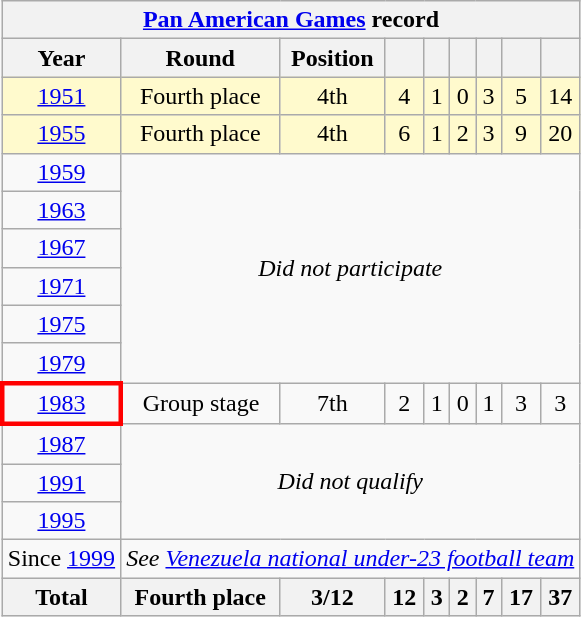<table class="wikitable" style="text-align: center;">
<tr>
<th colspan=9><a href='#'>Pan American Games</a> record</th>
</tr>
<tr>
<th>Year</th>
<th>Round</th>
<th>Position</th>
<th></th>
<th></th>
<th></th>
<th></th>
<th></th>
<th></th>
</tr>
<tr style="background:LemonChiffon;">
<td> <a href='#'>1951</a></td>
<td>Fourth place</td>
<td>4th</td>
<td>4</td>
<td>1</td>
<td>0</td>
<td>3</td>
<td>5</td>
<td>14</td>
</tr>
<tr style="background:LemonChiffon;">
<td> <a href='#'>1955</a></td>
<td>Fourth place</td>
<td>4th</td>
<td>6</td>
<td>1</td>
<td>2</td>
<td>3</td>
<td>9</td>
<td>20</td>
</tr>
<tr>
<td> <a href='#'>1959</a></td>
<td colspan=8 rowspan=6><em>Did not participate</em></td>
</tr>
<tr>
<td> <a href='#'>1963</a></td>
</tr>
<tr>
<td> <a href='#'>1967</a></td>
</tr>
<tr>
<td> <a href='#'>1971</a></td>
</tr>
<tr>
<td> <a href='#'>1975</a></td>
</tr>
<tr>
<td> <a href='#'>1979</a></td>
</tr>
<tr>
<td style="border:3px solid red"> <a href='#'>1983</a></td>
<td>Group stage</td>
<td>7th</td>
<td>2</td>
<td>1</td>
<td>0</td>
<td>1</td>
<td>3</td>
<td>3</td>
</tr>
<tr>
<td> <a href='#'>1987</a></td>
<td colspan=8 rowspan=3><em>Did not qualify</em></td>
</tr>
<tr>
<td> <a href='#'>1991</a></td>
</tr>
<tr>
<td> <a href='#'>1995</a></td>
</tr>
<tr>
<td>Since <a href='#'>1999</a></td>
<td colspan=8><em>See <a href='#'>Venezuela national under-23 football team</a></em></td>
</tr>
<tr>
<th>Total</th>
<th>Fourth place</th>
<th>3/12</th>
<th>12</th>
<th>3</th>
<th>2</th>
<th>7</th>
<th>17</th>
<th>37</th>
</tr>
</table>
